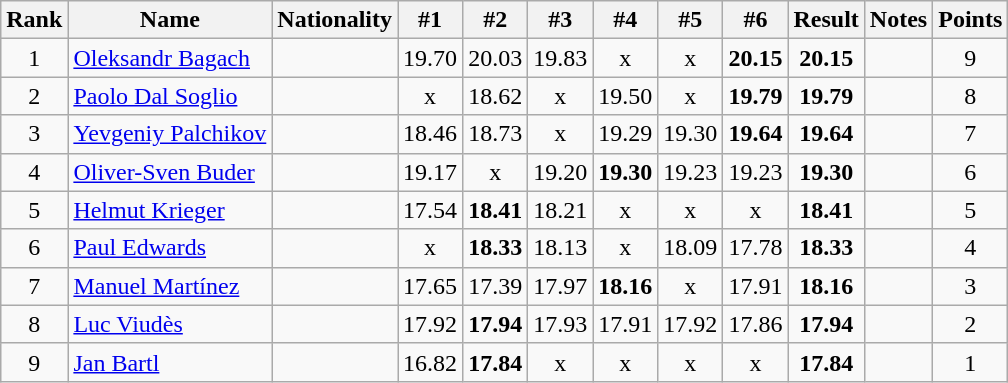<table class="wikitable sortable" style="text-align:center">
<tr>
<th>Rank</th>
<th>Name</th>
<th>Nationality</th>
<th>#1</th>
<th>#2</th>
<th>#3</th>
<th>#4</th>
<th>#5</th>
<th>#6</th>
<th>Result</th>
<th>Notes</th>
<th>Points</th>
</tr>
<tr>
<td>1</td>
<td align=left><a href='#'>Oleksandr Bagach</a></td>
<td align=left></td>
<td>19.70</td>
<td>20.03</td>
<td>19.83</td>
<td>x</td>
<td>x</td>
<td><strong>20.15</strong></td>
<td><strong>20.15</strong></td>
<td></td>
<td>9</td>
</tr>
<tr>
<td>2</td>
<td align=left><a href='#'>Paolo Dal Soglio</a></td>
<td align=left></td>
<td>x</td>
<td>18.62</td>
<td>x</td>
<td>19.50</td>
<td>x</td>
<td><strong>19.79</strong></td>
<td><strong>19.79</strong></td>
<td></td>
<td>8</td>
</tr>
<tr>
<td>3</td>
<td align=left><a href='#'>Yevgeniy Palchikov</a></td>
<td align=left></td>
<td>18.46</td>
<td>18.73</td>
<td>x</td>
<td>19.29</td>
<td>19.30</td>
<td><strong>19.64</strong></td>
<td><strong>19.64</strong></td>
<td></td>
<td>7</td>
</tr>
<tr>
<td>4</td>
<td align=left><a href='#'>Oliver-Sven Buder</a></td>
<td align=left></td>
<td>19.17</td>
<td>x</td>
<td>19.20</td>
<td><strong>19.30</strong></td>
<td>19.23</td>
<td>19.23</td>
<td><strong>19.30</strong></td>
<td></td>
<td>6</td>
</tr>
<tr>
<td>5</td>
<td align=left><a href='#'>Helmut Krieger</a></td>
<td align=left></td>
<td>17.54</td>
<td><strong>18.41</strong></td>
<td>18.21</td>
<td>x</td>
<td>x</td>
<td>x</td>
<td><strong>18.41</strong></td>
<td></td>
<td>5</td>
</tr>
<tr>
<td>6</td>
<td align=left><a href='#'>Paul Edwards</a></td>
<td align=left></td>
<td>x</td>
<td><strong>18.33</strong></td>
<td>18.13</td>
<td>x</td>
<td>18.09</td>
<td>17.78</td>
<td><strong>18.33</strong></td>
<td></td>
<td>4</td>
</tr>
<tr>
<td>7</td>
<td align=left><a href='#'>Manuel Martínez</a></td>
<td align=left></td>
<td>17.65</td>
<td>17.39</td>
<td>17.97</td>
<td><strong>18.16</strong></td>
<td>x</td>
<td>17.91</td>
<td><strong>18.16</strong></td>
<td></td>
<td>3</td>
</tr>
<tr>
<td>8</td>
<td align=left><a href='#'>Luc Viudès</a></td>
<td align=left></td>
<td>17.92</td>
<td><strong>17.94</strong></td>
<td>17.93</td>
<td>17.91</td>
<td>17.92</td>
<td>17.86</td>
<td><strong>17.94</strong></td>
<td></td>
<td>2</td>
</tr>
<tr>
<td>9</td>
<td align=left><a href='#'>Jan Bartl</a></td>
<td align=left></td>
<td>16.82</td>
<td><strong>17.84</strong></td>
<td>x</td>
<td>x</td>
<td>x</td>
<td>x</td>
<td><strong>17.84</strong></td>
<td></td>
<td>1</td>
</tr>
</table>
